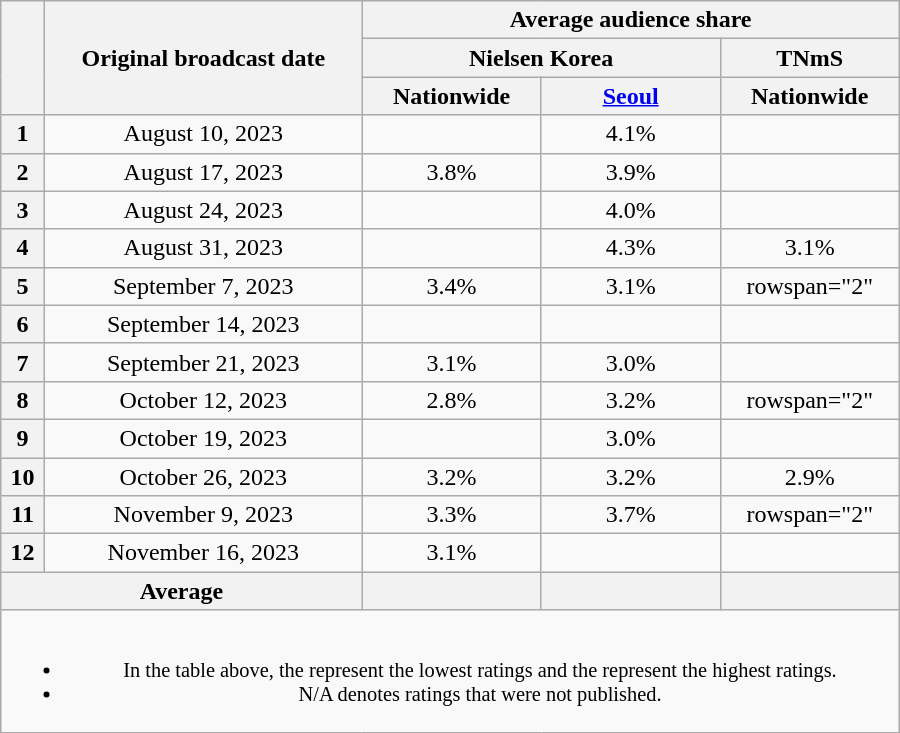<table class="wikitable" style="margin-left:auto; margin-right:auto; width:600px; text-align:center">
<tr>
<th scope="col" rowspan="3"></th>
<th scope="col" rowspan="3">Original broadcast date</th>
<th scope="col" colspan="3">Average audience share</th>
</tr>
<tr>
<th scope="col" colspan="2">Nielsen Korea</th>
<th scope="col">TNmS</th>
</tr>
<tr>
<th scope="col" style="width:7em">Nationwide</th>
<th scope="col" style="width:7em"><a href='#'>Seoul</a></th>
<th scope="col" style="width:7em">Nationwide</th>
</tr>
<tr>
<th scope="col">1</th>
<td>August 10, 2023</td>
<td><strong></strong> </td>
<td>4.1% </td>
<td></td>
</tr>
<tr>
<th scope="col">2</th>
<td>August 17, 2023</td>
<td>3.8% </td>
<td>3.9% </td>
<td><strong></strong> </td>
</tr>
<tr>
<th scope="col">3</th>
<td>August 24, 2023</td>
<td><strong></strong> </td>
<td>4.0% </td>
<td></td>
</tr>
<tr>
<th scope="col">4</th>
<td>August 31, 2023</td>
<td><strong></strong> </td>
<td>4.3% </td>
<td>3.1% </td>
</tr>
<tr>
<th scope="col">5</th>
<td>September 7, 2023</td>
<td>3.4% </td>
<td>3.1% </td>
<td>rowspan="2" </td>
</tr>
<tr>
<th scope="col">6</th>
<td>September 14, 2023</td>
<td><strong></strong> </td>
<td><strong></strong> </td>
</tr>
<tr>
<th scope="col">7</th>
<td>September 21, 2023</td>
<td>3.1% </td>
<td>3.0% </td>
<td><strong></strong> </td>
</tr>
<tr>
<th scope="col">8</th>
<td>October 12, 2023</td>
<td>2.8% </td>
<td>3.2% </td>
<td>rowspan="2" </td>
</tr>
<tr>
<th scope="col">9</th>
<td>October 19, 2023</td>
<td><strong></strong> </td>
<td>3.0% </td>
</tr>
<tr>
<th scope="col">10</th>
<td>October 26, 2023</td>
<td>3.2% </td>
<td>3.2% </td>
<td>2.9% </td>
</tr>
<tr>
<th scope="col">11</th>
<td>November 9, 2023</td>
<td>3.3% </td>
<td>3.7% </td>
<td>rowspan="2" </td>
</tr>
<tr>
<th scope="col">12</th>
<td>November 16, 2023</td>
<td>3.1% </td>
<td><strong></strong> </td>
</tr>
<tr>
<th scope="col" colspan="2">Average</th>
<th scope="col"></th>
<th scope="col"></th>
<th scope="col"></th>
</tr>
<tr>
<td colspan="5" style="font-size:85%"><br><ul><li>In the table above, the <strong></strong> represent the lowest ratings and the <strong></strong> represent the highest ratings.</li><li>N/A denotes ratings that were not published.</li></ul></td>
</tr>
</table>
